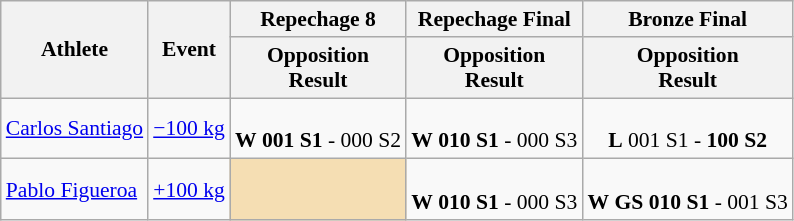<table class="wikitable" style="font-size:90%">
<tr>
<th rowspan="2">Athlete</th>
<th rowspan="2">Event</th>
<th>Repechage 8</th>
<th>Repechage Final</th>
<th>Bronze Final</th>
</tr>
<tr>
<th>Opposition<br>Result</th>
<th>Opposition<br>Result</th>
<th>Opposition<br>Result</th>
</tr>
<tr>
<td><a href='#'>Carlos Santiago</a></td>
<td><a href='#'>−100 kg</a></td>
<td align=center><br><strong>W</strong> <strong>001 S1</strong> - 000 S2</td>
<td align=center><br><strong>W</strong> <strong>010 S1</strong> - 000 S3</td>
<td align=center><br><strong>L</strong> 001 S1 - <strong>100 S2</strong></td>
</tr>
<tr>
<td><a href='#'>Pablo Figueroa</a></td>
<td><a href='#'>+100 kg</a></td>
<td align="center" bgcolor=wheat></td>
<td align=center><br><strong>W</strong> <strong>010 S1</strong> - 000 S3</td>
<td align=center><br><strong>W</strong> <strong>GS</strong> <strong>010 S1</strong> - 001 S3<br></td>
</tr>
</table>
